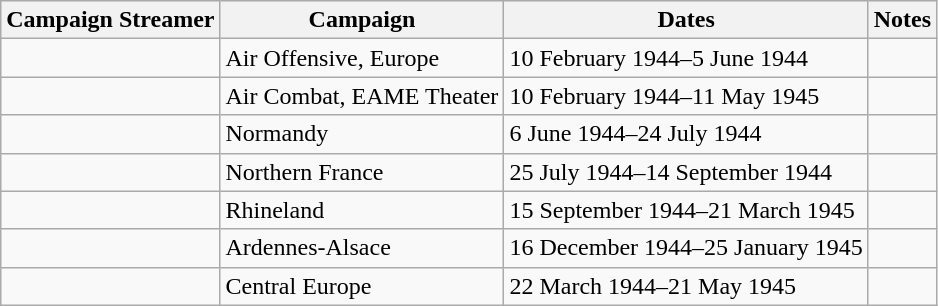<table class="wikitable">
<tr style="background:#efefef;">
<th>Campaign Streamer</th>
<th>Campaign</th>
<th>Dates</th>
<th>Notes</th>
</tr>
<tr>
<td></td>
<td>Air Offensive, Europe</td>
<td>10 February 1944–5 June 1944</td>
<td></td>
</tr>
<tr>
<td></td>
<td>Air Combat, EAME Theater</td>
<td>10 February 1944–11 May 1945</td>
<td></td>
</tr>
<tr>
<td></td>
<td>Normandy</td>
<td>6 June 1944–24 July 1944</td>
<td></td>
</tr>
<tr>
<td></td>
<td>Northern France</td>
<td>25 July 1944–14 September 1944</td>
<td></td>
</tr>
<tr>
<td></td>
<td>Rhineland</td>
<td>15 September 1944–21 March 1945</td>
<td></td>
</tr>
<tr>
<td></td>
<td>Ardennes-Alsace</td>
<td>16 December 1944–25 January 1945</td>
<td></td>
</tr>
<tr>
<td></td>
<td>Central Europe</td>
<td>22 March 1944–21 May 1945</td>
<td></td>
</tr>
</table>
